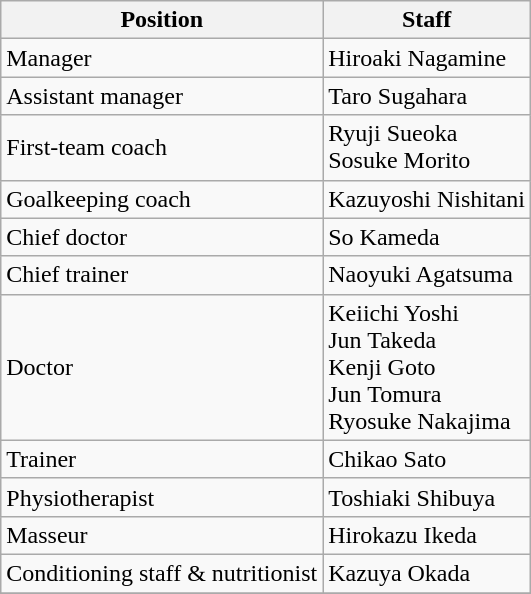<table class="wikitable">
<tr>
<th>Position</th>
<th>Staff</th>
</tr>
<tr>
<td>Manager</td>
<td> Hiroaki Nagamine</td>
</tr>
<tr>
<td>Assistant manager</td>
<td> Taro Sugahara</td>
</tr>
<tr>
<td>First-team coach</td>
<td> Ryuji Sueoka <br>  Sosuke Morito</td>
</tr>
<tr>
<td>Goalkeeping coach</td>
<td> Kazuyoshi Nishitani</td>
</tr>
<tr>
<td>Chief doctor</td>
<td> So Kameda</td>
</tr>
<tr>
<td>Chief trainer</td>
<td> Naoyuki Agatsuma</td>
</tr>
<tr>
<td>Doctor</td>
<td> Keiichi Yoshi <br>  Jun Takeda <br>  Kenji Goto <br>  Jun Tomura <br>  Ryosuke Nakajima</td>
</tr>
<tr>
<td>Trainer</td>
<td> Chikao Sato</td>
</tr>
<tr>
<td>Physiotherapist</td>
<td> Toshiaki Shibuya</td>
</tr>
<tr>
<td>Masseur</td>
<td> Hirokazu Ikeda</td>
</tr>
<tr>
<td>Conditioning staff & nutritionist</td>
<td> Kazuya Okada</td>
</tr>
<tr>
</tr>
</table>
